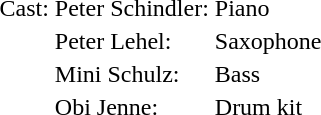<table>
<tr>
<td>Cast:</td>
<td>Peter Schindler:</td>
<td>Piano</td>
</tr>
<tr>
<td></td>
<td>Peter Lehel:</td>
<td>Saxophone</td>
</tr>
<tr>
<td></td>
<td>Mini Schulz:</td>
<td>Bass</td>
</tr>
<tr>
<td></td>
<td>Obi Jenne:</td>
<td>Drum kit</td>
</tr>
</table>
